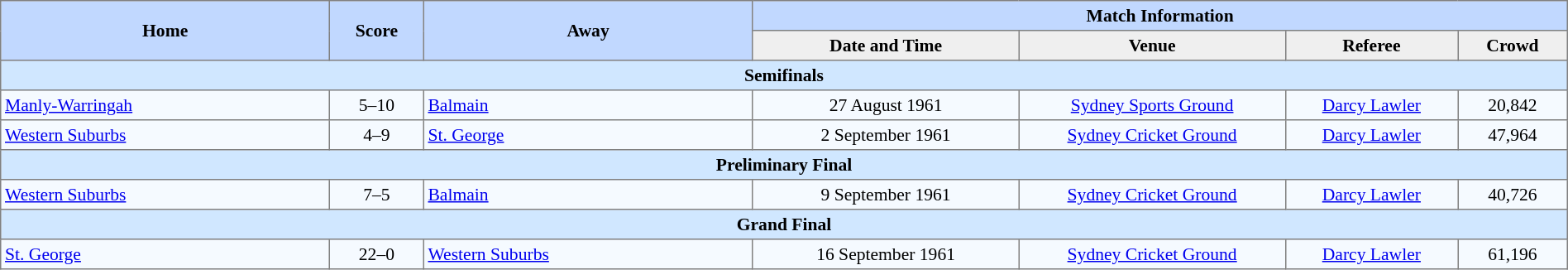<table border=1 style="border-collapse:collapse; font-size:90%;  text-align:center;" cellpadding=3 cellspacing=0 width=100%>
<tr bgcolor=#C1D8FF>
<th rowspan=2 width=21%>Home</th>
<th rowspan=2 width=6%>Score</th>
<th rowspan=2 width=21%>Away</th>
<th colspan=6>Match Information</th>
</tr>
<tr bgcolor=#EFEFEF>
<th width=17%>Date and Time</th>
<th width=17%>Venue</th>
<th width=11%>Referee</th>
<th width=7%>Crowd</th>
</tr>
<tr bgcolor="#D0E7FF">
<td colspan=7><strong>Semifinals</strong></td>
</tr>
<tr bgcolor=#F5FAFF>
<td align=left> <a href='#'>Manly-Warringah</a></td>
<td>5–10</td>
<td align=left> <a href='#'>Balmain</a></td>
<td>27 August 1961</td>
<td><a href='#'>Sydney Sports Ground</a></td>
<td><a href='#'>Darcy Lawler</a></td>
<td>20,842</td>
</tr>
<tr bgcolor=#F5FAFF>
<td align=left> <a href='#'>Western Suburbs</a></td>
<td>4–9</td>
<td align=left> <a href='#'>St. George</a></td>
<td>2 September 1961</td>
<td><a href='#'>Sydney Cricket Ground</a></td>
<td><a href='#'>Darcy Lawler</a></td>
<td>47,964</td>
</tr>
<tr bgcolor="#D0E7FF">
<td colspan=7><strong>Preliminary Final</strong></td>
</tr>
<tr bgcolor=#F5FAFF>
<td align=left> <a href='#'>Western Suburbs</a></td>
<td>7–5</td>
<td align=left> <a href='#'>Balmain</a></td>
<td>9 September 1961</td>
<td><a href='#'>Sydney Cricket Ground</a></td>
<td><a href='#'>Darcy Lawler</a></td>
<td>40,726</td>
</tr>
<tr bgcolor="#D0E7FF">
<td colspan=7><strong>Grand Final</strong></td>
</tr>
<tr bgcolor=#F5FAFF>
<td align=left> <a href='#'>St. George</a></td>
<td>22–0</td>
<td align=left> <a href='#'>Western Suburbs</a></td>
<td>16 September 1961</td>
<td><a href='#'>Sydney Cricket Ground</a></td>
<td><a href='#'>Darcy Lawler</a></td>
<td>61,196</td>
</tr>
</table>
